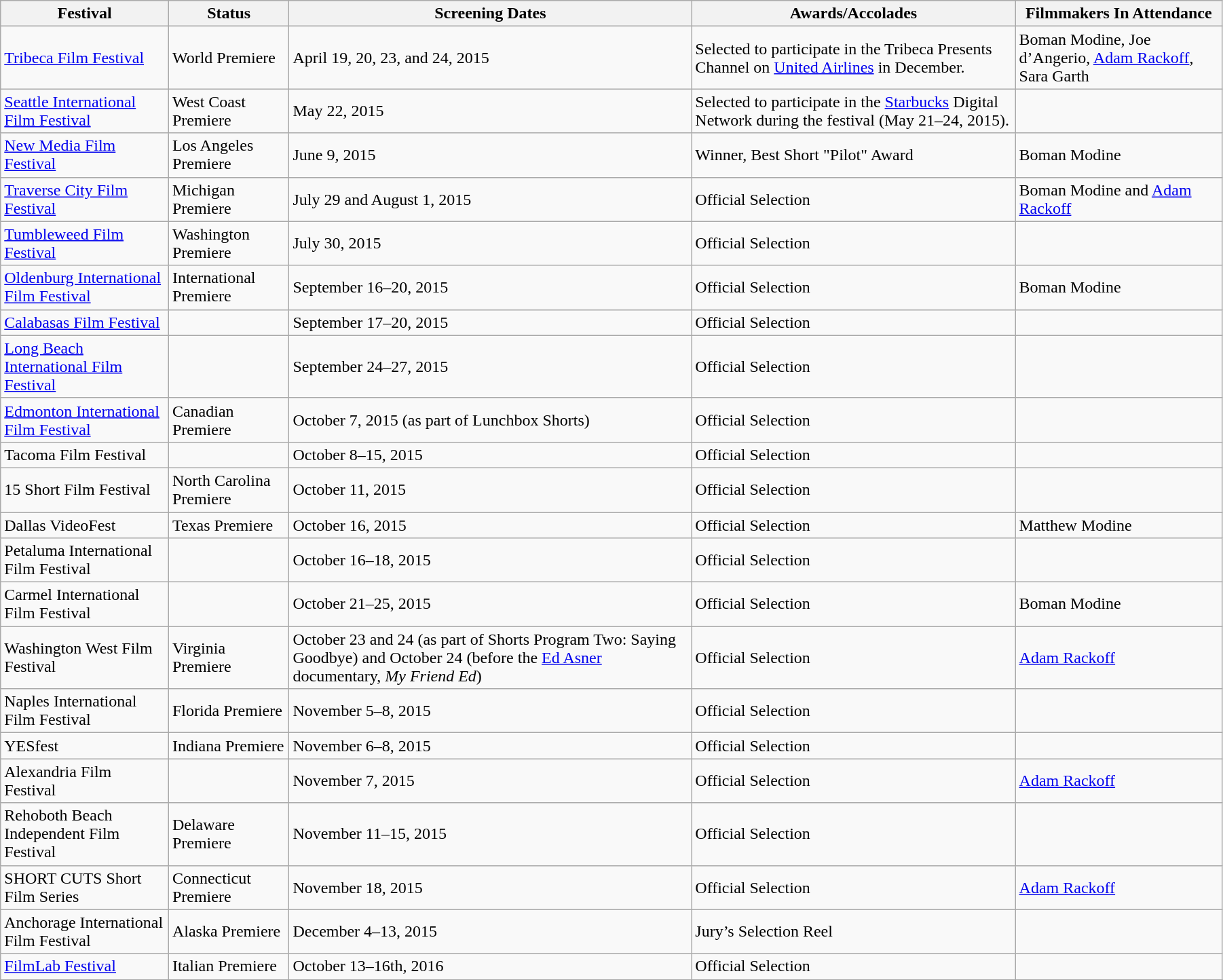<table class="wikitable sortable" width="95%">
<tr>
<th>Festival</th>
<th>Status</th>
<th>Screening Dates</th>
<th>Awards/Accolades</th>
<th>Filmmakers In Attendance</th>
</tr>
<tr>
<td><a href='#'>Tribeca Film Festival</a></td>
<td>World Premiere</td>
<td>April 19, 20, 23, and 24, 2015</td>
<td>Selected to participate in the Tribeca Presents Channel on <a href='#'>United Airlines</a> in December.</td>
<td>Boman Modine, Joe d’Angerio, <a href='#'>Adam Rackoff</a>, Sara Garth</td>
</tr>
<tr>
<td><a href='#'>Seattle International Film Festival</a></td>
<td>West Coast Premiere</td>
<td>May 22, 2015</td>
<td>Selected to participate in the <a href='#'>Starbucks</a> Digital Network during the festival (May 21–24, 2015).</td>
<td></td>
</tr>
<tr>
<td><a href='#'>New Media Film Festival</a></td>
<td>Los Angeles Premiere</td>
<td>June 9, 2015</td>
<td>Winner, Best Short "Pilot" Award</td>
<td>Boman Modine</td>
</tr>
<tr>
<td><a href='#'>Traverse City Film Festival</a></td>
<td>Michigan Premiere</td>
<td>July 29 and August 1, 2015</td>
<td>Official Selection</td>
<td>Boman Modine and <a href='#'>Adam Rackoff</a></td>
</tr>
<tr>
<td><a href='#'>Tumbleweed Film Festival</a></td>
<td>Washington Premiere</td>
<td>July 30, 2015</td>
<td>Official Selection</td>
<td></td>
</tr>
<tr>
<td><a href='#'>Oldenburg International Film Festival</a></td>
<td>International Premiere</td>
<td>September 16–20, 2015</td>
<td>Official Selection</td>
<td>Boman Modine</td>
</tr>
<tr>
<td><a href='#'>Calabasas Film Festival</a></td>
<td></td>
<td>September 17–20, 2015</td>
<td>Official Selection</td>
<td></td>
</tr>
<tr>
<td><a href='#'>Long Beach International Film Festival</a></td>
<td></td>
<td>September 24–27, 2015</td>
<td>Official Selection</td>
<td></td>
</tr>
<tr>
<td><a href='#'>Edmonton International Film Festival</a></td>
<td>Canadian Premiere</td>
<td>October 7, 2015 (as part of Lunchbox Shorts)</td>
<td>Official Selection</td>
<td></td>
</tr>
<tr>
<td>Tacoma Film Festival</td>
<td></td>
<td>October 8–15, 2015</td>
<td>Official Selection</td>
<td></td>
</tr>
<tr>
<td>15 Short Film Festival</td>
<td>North Carolina Premiere</td>
<td>October 11, 2015</td>
<td>Official Selection</td>
<td></td>
</tr>
<tr>
<td>Dallas VideoFest</td>
<td>Texas Premiere</td>
<td>October 16, 2015</td>
<td>Official Selection</td>
<td>Matthew Modine</td>
</tr>
<tr>
<td>Petaluma International Film Festival</td>
<td></td>
<td>October 16–18, 2015</td>
<td>Official Selection</td>
<td></td>
</tr>
<tr>
<td>Carmel International Film Festival</td>
<td></td>
<td>October 21–25, 2015</td>
<td>Official Selection</td>
<td>Boman Modine</td>
</tr>
<tr>
<td>Washington West Film Festival</td>
<td>Virginia Premiere</td>
<td>October 23 and 24 (as part of Shorts Program Two: Saying Goodbye) and October 24 (before the <a href='#'>Ed Asner</a> documentary, <em>My Friend Ed</em>)</td>
<td>Official Selection</td>
<td><a href='#'>Adam Rackoff</a></td>
</tr>
<tr>
<td>Naples International Film Festival</td>
<td>Florida Premiere</td>
<td>November 5–8, 2015</td>
<td>Official Selection</td>
<td></td>
</tr>
<tr>
<td>YESfest</td>
<td>Indiana Premiere</td>
<td>November 6–8, 2015</td>
<td>Official Selection</td>
<td></td>
</tr>
<tr>
<td>Alexandria Film Festival</td>
<td></td>
<td>November 7, 2015</td>
<td>Official Selection</td>
<td><a href='#'>Adam Rackoff</a></td>
</tr>
<tr>
<td>Rehoboth Beach Independent Film Festival</td>
<td>Delaware Premiere</td>
<td>November 11–15, 2015</td>
<td>Official Selection</td>
<td></td>
</tr>
<tr>
<td>SHORT CUTS Short Film Series</td>
<td>Connecticut Premiere</td>
<td>November 18, 2015</td>
<td>Official Selection</td>
<td><a href='#'>Adam Rackoff</a></td>
</tr>
<tr>
<td>Anchorage International Film Festival</td>
<td>Alaska Premiere</td>
<td>December 4–13, 2015</td>
<td>Jury’s Selection Reel</td>
<td></td>
</tr>
<tr>
<td><a href='#'>FilmLab Festival </a></td>
<td>Italian Premiere</td>
<td>October 13–16th, 2016</td>
<td>Official Selection</td>
<td></td>
</tr>
<tr>
</tr>
</table>
